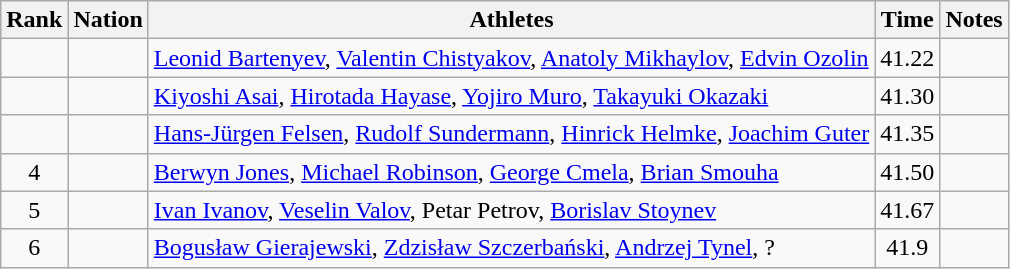<table class="wikitable sortable" style="text-align:center">
<tr>
<th>Rank</th>
<th>Nation</th>
<th>Athletes</th>
<th>Time</th>
<th>Notes</th>
</tr>
<tr>
<td></td>
<td align=left></td>
<td align=left><a href='#'>Leonid Bartenyev</a>, <a href='#'>Valentin Chistyakov</a>, <a href='#'>Anatoly Mikhaylov</a>, <a href='#'>Edvin Ozolin</a></td>
<td>41.22</td>
<td></td>
</tr>
<tr>
<td></td>
<td align=left></td>
<td align=left><a href='#'>Kiyoshi Asai</a>, <a href='#'>Hirotada Hayase</a>, <a href='#'>Yojiro Muro</a>, <a href='#'>Takayuki Okazaki</a></td>
<td>41.30</td>
<td></td>
</tr>
<tr>
<td></td>
<td align=left></td>
<td align=left><a href='#'>Hans-Jürgen Felsen</a>, <a href='#'>Rudolf Sundermann</a>, <a href='#'>Hinrick Helmke</a>, <a href='#'>Joachim Guter</a></td>
<td>41.35</td>
<td></td>
</tr>
<tr>
<td>4</td>
<td align=left></td>
<td align=left><a href='#'>Berwyn Jones</a>, <a href='#'>Michael Robinson</a>, <a href='#'>George Cmela</a>, <a href='#'>Brian Smouha</a></td>
<td>41.50</td>
<td></td>
</tr>
<tr>
<td>5</td>
<td align=left></td>
<td align=left><a href='#'>Ivan Ivanov</a>, <a href='#'>Veselin Valov</a>, Petar Petrov, <a href='#'>Borislav Stoynev</a></td>
<td>41.67</td>
<td></td>
</tr>
<tr>
<td>6</td>
<td align=left></td>
<td align=left><a href='#'>Bogusław Gierajewski</a>, <a href='#'>Zdzisław Szczerbański</a>, <a href='#'>Andrzej Tynel</a>, ?</td>
<td>41.9</td>
<td></td>
</tr>
</table>
